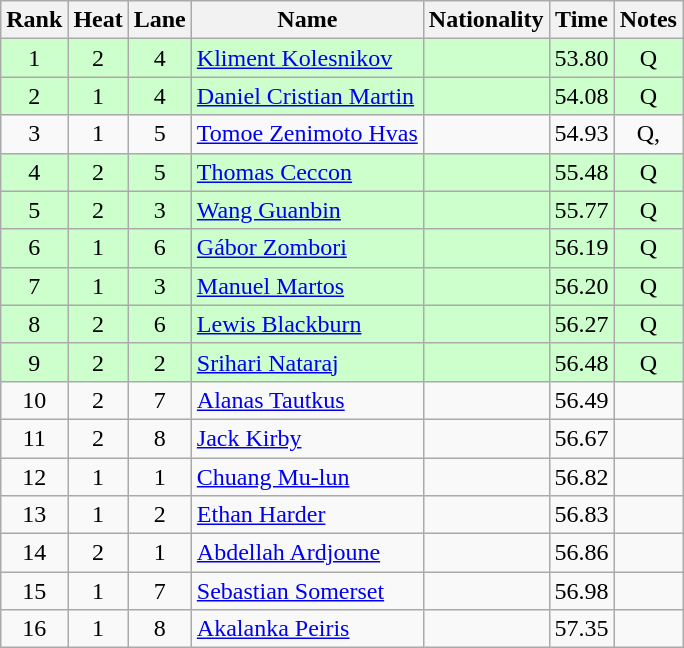<table class="wikitable sortable" style="text-align:center">
<tr>
<th>Rank</th>
<th>Heat</th>
<th>Lane</th>
<th>Name</th>
<th>Nationality</th>
<th>Time</th>
<th>Notes</th>
</tr>
<tr bgcolor=ccffcc>
<td>1</td>
<td>2</td>
<td>4</td>
<td align=left><a href='#'>Kliment Kolesnikov</a></td>
<td align=left></td>
<td>53.80</td>
<td>Q</td>
</tr>
<tr bgcolor=ccffcc>
<td>2</td>
<td>1</td>
<td>4</td>
<td align=left><a href='#'>Daniel Cristian Martin</a></td>
<td align=left></td>
<td>54.08</td>
<td>Q</td>
</tr>
<tr>
<td>3</td>
<td>1</td>
<td>5</td>
<td align=left><a href='#'>Tomoe Zenimoto Hvas</a></td>
<td align=left></td>
<td>54.93</td>
<td>Q, </td>
</tr>
<tr bgcolor=ccffcc>
<td>4</td>
<td>2</td>
<td>5</td>
<td align=left><a href='#'>Thomas Ceccon</a></td>
<td align=left></td>
<td>55.48</td>
<td>Q</td>
</tr>
<tr bgcolor=ccffcc>
<td>5</td>
<td>2</td>
<td>3</td>
<td align=left><a href='#'>Wang Guanbin</a></td>
<td align=left></td>
<td>55.77</td>
<td>Q</td>
</tr>
<tr bgcolor=ccffcc>
<td>6</td>
<td>1</td>
<td>6</td>
<td align=left><a href='#'>Gábor Zombori</a></td>
<td align=left></td>
<td>56.19</td>
<td>Q</td>
</tr>
<tr bgcolor=ccffcc>
<td>7</td>
<td>1</td>
<td>3</td>
<td align=left><a href='#'>Manuel Martos</a></td>
<td align=left></td>
<td>56.20</td>
<td>Q</td>
</tr>
<tr bgcolor=ccffcc>
<td>8</td>
<td>2</td>
<td>6</td>
<td align=left><a href='#'>Lewis Blackburn</a></td>
<td align=left></td>
<td>56.27</td>
<td>Q</td>
</tr>
<tr bgcolor=ccffcc>
<td>9</td>
<td>2</td>
<td>2</td>
<td align=left><a href='#'>Srihari Nataraj</a></td>
<td align=left></td>
<td>56.48</td>
<td>Q</td>
</tr>
<tr>
<td>10</td>
<td>2</td>
<td>7</td>
<td align=left><a href='#'>Alanas Tautkus</a></td>
<td align=left></td>
<td>56.49</td>
<td></td>
</tr>
<tr>
<td>11</td>
<td>2</td>
<td>8</td>
<td align=left><a href='#'>Jack Kirby</a></td>
<td align=left></td>
<td>56.67</td>
<td></td>
</tr>
<tr>
<td>12</td>
<td>1</td>
<td>1</td>
<td align=left><a href='#'>Chuang Mu-lun</a></td>
<td align=left></td>
<td>56.82</td>
<td></td>
</tr>
<tr>
<td>13</td>
<td>1</td>
<td>2</td>
<td align=left><a href='#'>Ethan Harder</a></td>
<td align=left></td>
<td>56.83</td>
<td></td>
</tr>
<tr>
<td>14</td>
<td>2</td>
<td>1</td>
<td align=left><a href='#'>Abdellah Ardjoune</a></td>
<td align=left></td>
<td>56.86</td>
<td></td>
</tr>
<tr>
<td>15</td>
<td>1</td>
<td>7</td>
<td align=left><a href='#'>Sebastian Somerset</a></td>
<td align=left></td>
<td>56.98</td>
<td></td>
</tr>
<tr>
<td>16</td>
<td>1</td>
<td>8</td>
<td align=left><a href='#'>Akalanka Peiris</a></td>
<td align=left></td>
<td>57.35</td>
<td></td>
</tr>
</table>
